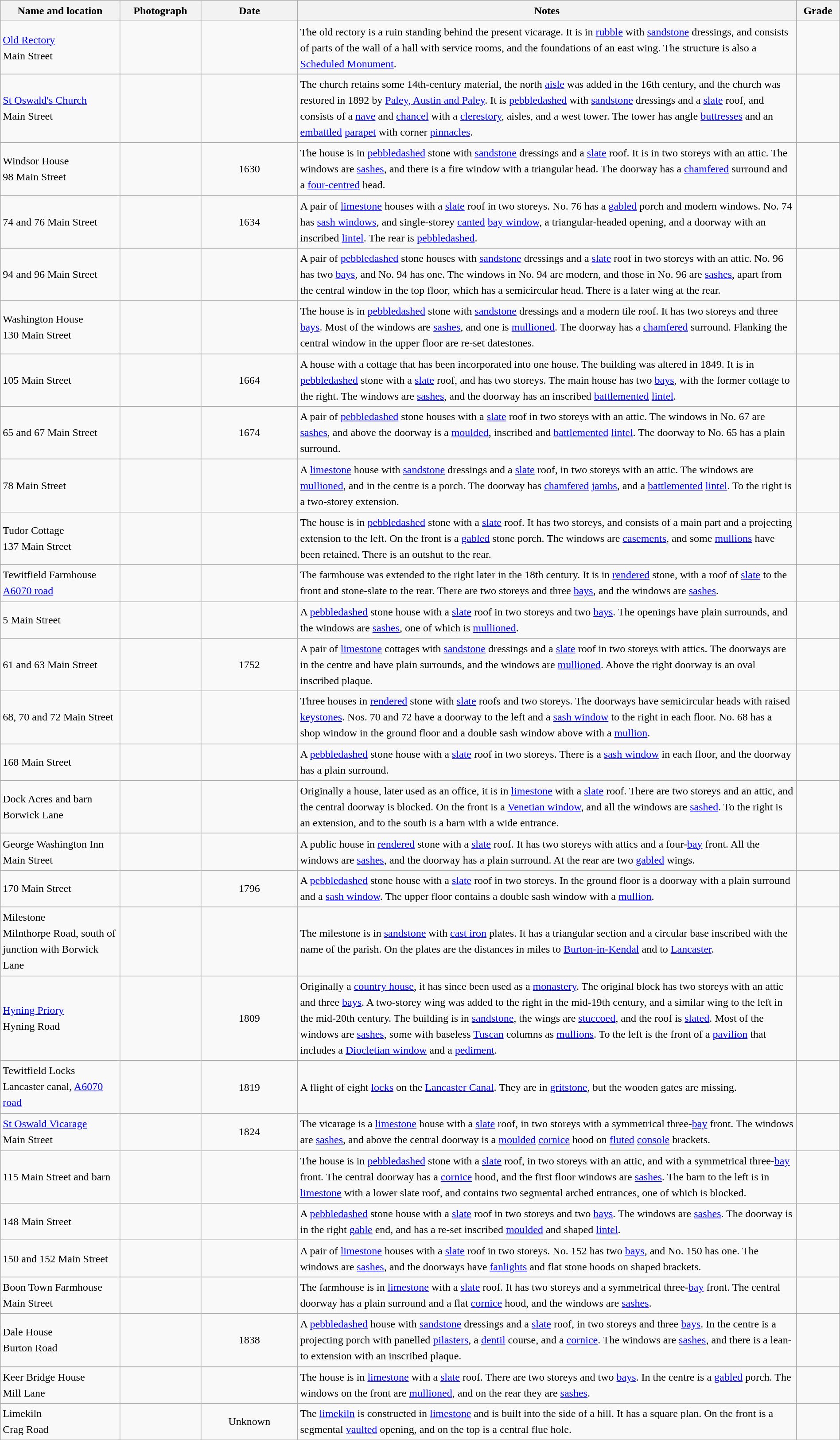<table class="wikitable sortable plainrowheaders" style="width:100%;border:0px;text-align:left;line-height:150%;">
<tr>
<th scope="col"  style="width:150px">Name and location</th>
<th scope="col"  style="width:100px" class="unsortable">Photograph</th>
<th scope="col"  style="width:120px">Date</th>
<th scope="col"  style="width:650px" class="unsortable">Notes</th>
<th scope="col"  style="width:50px">Grade</th>
</tr>
<tr>
<td><a href='#'>Old Rectory</a><br>Main Street<br><small></small></td>
<td></td>
<td align="center"></td>
<td>The old rectory is a ruin standing behind the present vicarage.  It is in <a href='#'>rubble</a> with <a href='#'>sandstone</a> dressings, and consists of parts of the wall of a hall with service rooms, and the foundations of an east wing.  The structure is also a <a href='#'>Scheduled Monument</a>.</td>
<td align="center" ></td>
</tr>
<tr>
<td><a href='#'>St Oswald's Church</a><br>Main Street<br><small></small></td>
<td></td>
<td align="center"></td>
<td>The church retains some 14th-century material, the north <a href='#'>aisle</a> was added in the 16th century, and the church was restored in 1892 by <a href='#'>Paley, Austin and Paley</a>.  It is <a href='#'>pebbledashed</a> with <a href='#'>sandstone</a> dressings and a <a href='#'>slate</a> roof, and consists of a <a href='#'>nave</a> and <a href='#'>chancel</a> with a <a href='#'>clerestory</a>, aisles, and a west tower.  The tower has angle <a href='#'>buttresses</a> and an <a href='#'>embattled</a> <a href='#'>parapet</a> with corner <a href='#'>pinnacles</a>.</td>
<td align="center" ></td>
</tr>
<tr>
<td>Windsor House<br>98 Main Street<br><small></small></td>
<td></td>
<td align="center">1630</td>
<td>The house is in <a href='#'>pebbledashed</a> stone with <a href='#'>sandstone</a> dressings and a <a href='#'>slate</a> roof.  It is in two storeys with an attic.  The windows are <a href='#'>sashes</a>, and there is a fire window with a triangular head.  The doorway has a <a href='#'>chamfered</a> surround and a <a href='#'>four-centred</a> head.</td>
<td align="center" ></td>
</tr>
<tr>
<td>74 and 76 Main Street<br><small></small></td>
<td></td>
<td align="center">1634</td>
<td>A pair of <a href='#'>limestone</a> houses with a <a href='#'>slate</a> roof in two storeys.  No. 76 has a <a href='#'>gabled</a> porch and modern windows.  No. 74 has <a href='#'>sash windows</a>, and single-storey <a href='#'>canted</a> <a href='#'>bay window</a>, a triangular-headed opening, and a doorway with an inscribed <a href='#'>lintel</a>.  The rear is <a href='#'>pebbledashed</a>.</td>
<td align="center" ></td>
</tr>
<tr>
<td>94 and 96 Main Street<br><small></small></td>
<td></td>
<td align="center"></td>
<td>A pair of <a href='#'>pebbledashed</a> stone houses with <a href='#'>sandstone</a> dressings and a <a href='#'>slate</a> roof in two storeys with an attic.  No. 96 has two <a href='#'>bays</a>, and No. 94 has one.  The windows in No. 94 are modern, and those in No. 96 are <a href='#'>sashes</a>, apart from the central window in the top floor, which has a semicircular head.  There is a later wing at the rear.</td>
<td align="center" ></td>
</tr>
<tr>
<td>Washington House<br>130 Main Street<br><small></small></td>
<td></td>
<td align="center"></td>
<td>The house is in <a href='#'>pebbledashed</a> stone with <a href='#'>sandstone</a> dressings and a modern tile roof.  It has two storeys and three <a href='#'>bays</a>.  Most of the windows are <a href='#'>sashes</a>, and one is <a href='#'>mullioned</a>.  The doorway has a <a href='#'>chamfered</a> surround.  Flanking the central window in the upper floor are re-set datestones.</td>
<td align="center" ></td>
</tr>
<tr>
<td>105 Main Street<br><small></small></td>
<td></td>
<td align="center">1664</td>
<td>A house with a cottage that has been incorporated into one house.  The building was altered in 1849.  It is in <a href='#'>pebbledashed</a> stone with a <a href='#'>slate</a> roof, and has two storeys.  The main house has two <a href='#'>bays</a>, with the former cottage to the right.  The windows are <a href='#'>sashes</a>, and the doorway has an inscribed <a href='#'>battlemented</a> <a href='#'>lintel</a>.</td>
<td align="center" ></td>
</tr>
<tr>
<td>65 and 67 Main Street<br><small></small></td>
<td></td>
<td align="center">1674</td>
<td>A pair of <a href='#'>pebbledashed</a> stone houses with a <a href='#'>slate</a> roof in two storeys with an attic.  The windows in No. 67 are <a href='#'>sashes</a>, and above the doorway is a <a href='#'>moulded</a>, inscribed and <a href='#'>battlemented</a> <a href='#'>lintel</a>.  The doorway to No. 65 has a plain surround.</td>
<td align="center" ></td>
</tr>
<tr>
<td>78 Main Street<br><small></small></td>
<td></td>
<td align="center"></td>
<td>A <a href='#'>limestone</a> house with <a href='#'>sandstone</a> dressings and a <a href='#'>slate</a> roof, in two storeys with an attic.  The windows are <a href='#'>mullioned</a>, and in the centre is a porch.  The doorway has <a href='#'>chamfered</a> <a href='#'>jambs</a>, and a <a href='#'>battlemented</a> <a href='#'>lintel</a>.  To the right is a two-storey extension.</td>
<td align="center" ></td>
</tr>
<tr>
<td>Tudor Cottage<br>137 Main Street<br><small></small></td>
<td></td>
<td align="center"></td>
<td>The house is in <a href='#'>pebbledashed</a> stone with a <a href='#'>slate</a> roof.  It has two storeys, and consists of a main part and a projecting extension to the left.  On the front is a <a href='#'>gabled</a> stone porch.  The windows are <a href='#'>casements</a>, and some <a href='#'>mullions</a> have been retained.  There is an outshut to the rear.</td>
<td align="center" ></td>
</tr>
<tr>
<td>Tewitfield Farmhouse<br><a href='#'>A6070 road</a><br><small></small></td>
<td></td>
<td align="center"></td>
<td>The farmhouse was extended to the right later in the 18th century.  It is in <a href='#'>rendered</a> stone, with a roof of <a href='#'>slate</a> to the front and stone-slate to the rear.  There are two storeys and three <a href='#'>bays</a>, and the windows are <a href='#'>sashes</a>.</td>
<td align="center" ></td>
</tr>
<tr>
<td>5 Main Street<br><small></small></td>
<td></td>
<td align="center"></td>
<td>A <a href='#'>pebbledashed</a> stone house with a <a href='#'>slate</a> roof in two storeys and two <a href='#'>bays</a>.  The openings have plain surrounds, and the windows are <a href='#'>sashes</a>, one of which is <a href='#'>mullioned</a>.</td>
<td align="center" ></td>
</tr>
<tr>
<td>61 and 63 Main Street<br><small></small></td>
<td></td>
<td align="center">1752</td>
<td>A pair of <a href='#'>limestone</a> cottages with <a href='#'>sandstone</a> dressings and a <a href='#'>slate</a> roof in two storeys with attics.  The doorways are in the centre and have plain surrounds, and the windows are <a href='#'>mullioned</a>.  Above the right doorway is an oval inscribed plaque.</td>
<td align="center" ></td>
</tr>
<tr>
<td>68, 70 and 72 Main Street<br><small></small></td>
<td></td>
<td align="center"></td>
<td>Three houses in <a href='#'>rendered</a> stone with <a href='#'>slate</a> roofs and two storeys.  The doorways have semicircular heads with raised <a href='#'>keystones</a>.  Nos. 70 and 72 have a doorway to the left and a <a href='#'>sash window</a> to the right in each floor.  No. 68 has a shop window in the ground floor and a double sash window above with a <a href='#'>mullion</a>.</td>
<td align="center" ></td>
</tr>
<tr>
<td>168 Main Street<br><small></small></td>
<td></td>
<td align="center"></td>
<td>A <a href='#'>pebbledashed</a> stone house with a <a href='#'>slate</a> roof in two storeys.  There is a <a href='#'>sash window</a> in each floor, and the doorway has a plain surround.</td>
<td align="center" ></td>
</tr>
<tr>
<td>Dock Acres and barn<br>Borwick Lane<br><small></small></td>
<td></td>
<td align="center"></td>
<td>Originally a house, later used as an office, it is in <a href='#'>limestone</a> with a <a href='#'>slate</a> roof.  There are two storeys and an attic, and the central doorway is blocked.  On the front is a <a href='#'>Venetian window</a>, and all the windows are <a href='#'>sashed</a>.  To the right is an extension, and to the south is a barn with a wide entrance.</td>
<td align="center" ></td>
</tr>
<tr>
<td>George Washington Inn<br>Main Street<br><small></small></td>
<td></td>
<td align="center"></td>
<td>A public house in <a href='#'>rendered</a> stone with a <a href='#'>slate</a> roof.  It has two storeys with attics and a four-<a href='#'>bay</a> front.  All the windows are <a href='#'>sashes</a>, and the doorway has a plain surround.  At the rear are two <a href='#'>gabled</a> wings.</td>
<td align="center" ></td>
</tr>
<tr>
<td>170 Main Street<br><small></small></td>
<td></td>
<td align="center">1796</td>
<td>A <a href='#'>pebbledashed</a> stone house with a <a href='#'>slate</a> roof in two storeys.  In the ground floor is a doorway with a plain surround and a <a href='#'>sash window</a>. The upper floor contains a double sash window with a <a href='#'>mullion</a>.</td>
<td align="center" ></td>
</tr>
<tr>
<td>Milestone<br>Milnthorpe Road, south of junction with Borwick Lane<br><small></small></td>
<td></td>
<td align="center"></td>
<td>The milestone is in <a href='#'>sandstone</a> with <a href='#'>cast iron</a> plates.  It has a triangular section and a circular base inscribed with the name of the parish.  On the plates are the distances in miles to <a href='#'>Burton-in-Kendal</a> and to <a href='#'>Lancaster</a>.</td>
<td align="center" ></td>
</tr>
<tr>
<td><a href='#'>Hyning Priory</a><br>Hyning Road<br><small></small></td>
<td></td>
<td align="center">1809</td>
<td>Originally a <a href='#'>country house</a>, it has since been used as a <a href='#'>monastery</a>.  The original block has two storeys with an attic and three <a href='#'>bays</a>.  A two-storey wing was added to the right in the mid-19th century, and a similar wing to the left in the mid-20th century.  The building is in <a href='#'>sandstone</a>, the wings are <a href='#'>stuccoed</a>, and the roof is <a href='#'>slated</a>.  Most of the windows are <a href='#'>sashes</a>, some with baseless <a href='#'>Tuscan</a> columns as <a href='#'>mullions</a>.  To the left is the front of a <a href='#'>pavilion</a> that includes a <a href='#'>Diocletian window</a> and a <a href='#'>pediment</a>.</td>
<td align="center" ></td>
</tr>
<tr>
<td>Tewitfield Locks<br>Lancaster canal, <a href='#'>A6070 road</a><small></small></td>
<td></td>
<td align="center">1819</td>
<td>A flight of eight <a href='#'>locks</a> on the <a href='#'>Lancaster Canal</a>.  They are in <a href='#'>gritstone</a>, but the wooden gates are missing.</td>
<td align="center" ></td>
</tr>
<tr>
<td><a href='#'>St Oswald Vicarage</a><br>Main Street<br><small></small></td>
<td></td>
<td align="center">1824</td>
<td>The vicarage is a <a href='#'>limestone</a> house with a <a href='#'>slate</a> roof, in two storeys with a symmetrical three-<a href='#'>bay</a> front.  The windows are <a href='#'>sashes</a>, and above the central doorway is a <a href='#'>moulded</a> <a href='#'>cornice</a> hood on <a href='#'>fluted</a> <a href='#'>console</a> brackets.</td>
<td align="center" ></td>
</tr>
<tr>
<td>115 Main Street and barn<br><small></small></td>
<td></td>
<td align="center"></td>
<td>The house is in <a href='#'>pebbledashed</a> stone with a <a href='#'>slate</a> roof, in two storeys with an attic, and with a symmetrical three-<a href='#'>bay</a> front.  The central doorway has a <a href='#'>cornice</a> hood, and the first floor windows are <a href='#'>sashes</a>.  The barn to the left is in <a href='#'>limestone</a> with a lower slate roof, and contains two segmental arched entrances, one of which is blocked.</td>
<td align="center" ></td>
</tr>
<tr>
<td>148 Main Street<br><small></small></td>
<td></td>
<td align="center"></td>
<td>A <a href='#'>pebbledashed</a> stone house with a <a href='#'>slate</a> roof in two storeys and two <a href='#'>bays</a>.  The windows are <a href='#'>sashes</a>.  The doorway is in the right <a href='#'>gable</a> end, and has a re-set inscribed <a href='#'>moulded</a> and shaped <a href='#'>lintel</a>.</td>
<td align="center" ></td>
</tr>
<tr>
<td>150 and 152 Main Street<br><small></small></td>
<td></td>
<td align="center"></td>
<td>A pair of <a href='#'>limestone</a> houses with a <a href='#'>slate</a> roof in two storeys.  No. 152 has two <a href='#'>bays</a>, and No. 150 has one.  The windows are <a href='#'>sashes</a>, and the doorways have <a href='#'>fanlights</a> and flat stone hoods on shaped brackets.</td>
<td align="center" ></td>
</tr>
<tr>
<td>Boon Town Farmhouse<br>Main Street<br><small></small></td>
<td></td>
<td align="center"></td>
<td>The farmhouse is in <a href='#'>limestone</a> with a <a href='#'>slate</a> roof.  It has two storeys and a symmetrical three-<a href='#'>bay</a> front.  The central doorway has a plain surround and a flat <a href='#'>cornice</a> hood, and the windows are <a href='#'>sashes</a>.</td>
<td align="center" ></td>
</tr>
<tr>
<td>Dale House<br>Burton Road<br><small></small></td>
<td></td>
<td align="center">1838</td>
<td>A <a href='#'>pebbledashed</a> house with <a href='#'>sandstone</a> dressings and a <a href='#'>slate</a> roof, in two storeys and three <a href='#'>bays</a>.  In the centre is a projecting porch with panelled <a href='#'>pilasters</a>, a <a href='#'>dentil</a> course, and a <a href='#'>cornice</a>.  The windows are <a href='#'>sashes</a>, and there is a lean-to extension with an inscribed plaque.</td>
<td align="center" ></td>
</tr>
<tr>
<td>Keer Bridge House<br>Mill Lane<br><small></small></td>
<td></td>
<td align="center"></td>
<td>The house is in <a href='#'>limestone</a> with a <a href='#'>slate</a> roof.  There are two storeys and two <a href='#'>bays</a>.  In the centre is a <a href='#'>gabled</a> porch.  The windows on the front are <a href='#'>mullioned</a>, and on the rear they are <a href='#'>sashes</a>.</td>
<td align="center" ></td>
</tr>
<tr>
<td>Limekiln<br>Crag Road<br><small></small></td>
<td></td>
<td align="center">Unknown</td>
<td>The <a href='#'>limekiln</a> is constructed in <a href='#'>limestone</a> and is built into the side of a hill.  It has a square plan.  On the front is a segmental <a href='#'>vaulted</a> opening, and on the top is a central flue hole.</td>
<td align="center" ></td>
</tr>
<tr>
</tr>
</table>
